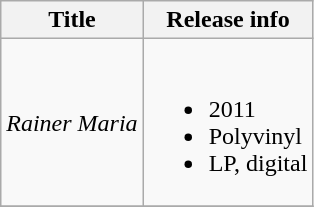<table class="wikitable">
<tr>
<th>Title</th>
<th>Release info</th>
</tr>
<tr>
<td><em>Rainer Maria</em></td>
<td><br><ul><li>2011</li><li>Polyvinyl</li><li>LP, digital</li></ul></td>
</tr>
<tr>
</tr>
</table>
